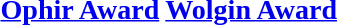<table>
<tr valign="top">
<td><br><h3><a href='#'>Ophir Award</a></h3></td>
<td><br><h3><a href='#'>Wolgin Award</a></h3></td>
</tr>
</table>
